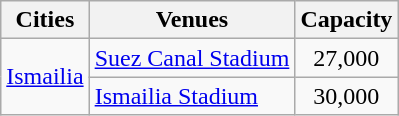<table class="wikitable">
<tr>
<th>Cities</th>
<th>Venues</th>
<th>Capacity</th>
</tr>
<tr>
<td rowspan=2><a href='#'>Ismailia</a></td>
<td><a href='#'>Suez Canal Stadium</a></td>
<td align="center">27,000</td>
</tr>
<tr>
<td><a href='#'>Ismailia Stadium</a></td>
<td align="center">30,000</td>
</tr>
</table>
